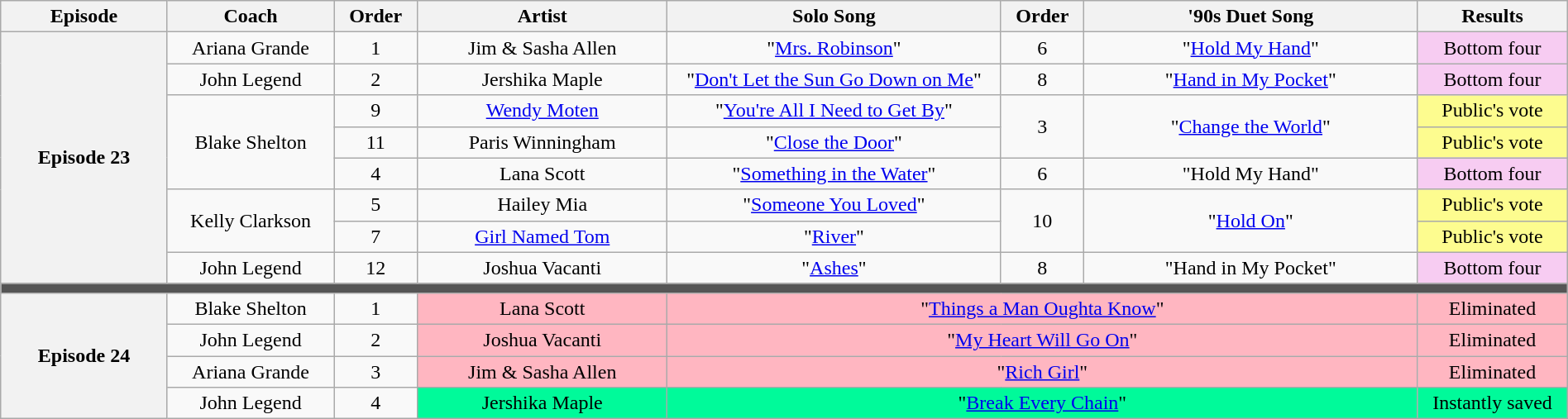<table class="wikitable" style="text-align:center; width:100%">
<tr>
<th style="width:10%">Episode</th>
<th style="width:10%">Coach</th>
<th style="width:05%">Order</th>
<th style="width:15%">Artist</th>
<th style="width:20%">Solo Song</th>
<th style="width:05%">Order</th>
<th style="width:20%">'90s Duet Song</th>
<th style="width:09%">Results</th>
</tr>
<tr>
<th scope="row" rowspan="8">Episode 23<br></th>
<td>Ariana Grande</td>
<td>1</td>
<td>Jim & Sasha Allen</td>
<td>"<a href='#'>Mrs. Robinson</a>"</td>
<td>6</td>
<td>"<a href='#'>Hold My Hand</a>"</td>
<td style="background:#f7ccf2">Bottom four</td>
</tr>
<tr>
<td>John Legend</td>
<td>2</td>
<td>Jershika Maple</td>
<td>"<a href='#'>Don't Let the Sun Go Down on Me</a>"</td>
<td>8</td>
<td>"<a href='#'>Hand in My Pocket</a>"</td>
<td style="background:#f7ccf2">Bottom four</td>
</tr>
<tr>
<td scope="row" rowspan="3">Blake Shelton</td>
<td>9</td>
<td><a href='#'>Wendy Moten</a></td>
<td>"<a href='#'>You're All I Need to Get By</a>"</td>
<td rowspan="2">3</td>
<td rowspan="2">"<a href='#'>Change the World</a>"</td>
<td style="background:#fdfc8f">Public's vote</td>
</tr>
<tr>
<td>11</td>
<td>Paris Winningham</td>
<td>"<a href='#'>Close the Door</a>"</td>
<td style="background:#fdfc8f">Public's vote</td>
</tr>
<tr>
<td>4</td>
<td>Lana Scott</td>
<td>"<a href='#'>Something in the Water</a>"</td>
<td>6</td>
<td>"Hold My Hand"</td>
<td style="background:#f7ccf2">Bottom four</td>
</tr>
<tr>
<td scope="row" rowspan="2">Kelly Clarkson</td>
<td>5</td>
<td>Hailey Mia</td>
<td>"<a href='#'>Someone You Loved</a>"</td>
<td rowspan="2">10</td>
<td rowspan="2">"<a href='#'>Hold On</a>"</td>
<td style="background:#fdfc8f">Public's vote</td>
</tr>
<tr>
<td>7</td>
<td><a href='#'>Girl Named Tom</a></td>
<td>"<a href='#'>River</a>"</td>
<td style="background:#fdfc8f">Public's vote</td>
</tr>
<tr>
<td>John Legend</td>
<td>12</td>
<td>Joshua Vacanti</td>
<td>"<a href='#'>Ashes</a>"</td>
<td>8</td>
<td>"Hand in My Pocket"</td>
<td style="background:#f7ccf2">Bottom four</td>
</tr>
<tr>
<td colspan="8" style="background:#555"></td>
</tr>
<tr>
<th scope="row" rowspan="4">Episode 24<br></th>
<td>Blake Shelton</td>
<td>1</td>
<td style="background: lightpink">Lana Scott</td>
<td colspan="3" style="background: lightpink">"<a href='#'>Things a Man Oughta Know</a>"</td>
<td style="background: lightpink">Eliminated</td>
</tr>
<tr>
<td>John Legend</td>
<td>2</td>
<td style="background: lightpink">Joshua Vacanti</td>
<td colspan="3" style="background: lightpink">"<a href='#'>My Heart Will Go On</a>"</td>
<td style="background: lightpink">Eliminated</td>
</tr>
<tr>
<td>Ariana Grande</td>
<td>3</td>
<td style="background: lightpink">Jim & Sasha Allen</td>
<td colspan="3" style="background: lightpink">"<a href='#'>Rich Girl</a>"</td>
<td style="background: lightpink">Eliminated</td>
</tr>
<tr>
<td>John Legend</td>
<td>4</td>
<td style="background:#00fa9a">Jershika Maple</td>
<td colspan="3" style="background:#00fa9a">"<a href='#'>Break Every Chain</a>"</td>
<td style="background:#00fa9a">Instantly saved</td>
</tr>
</table>
